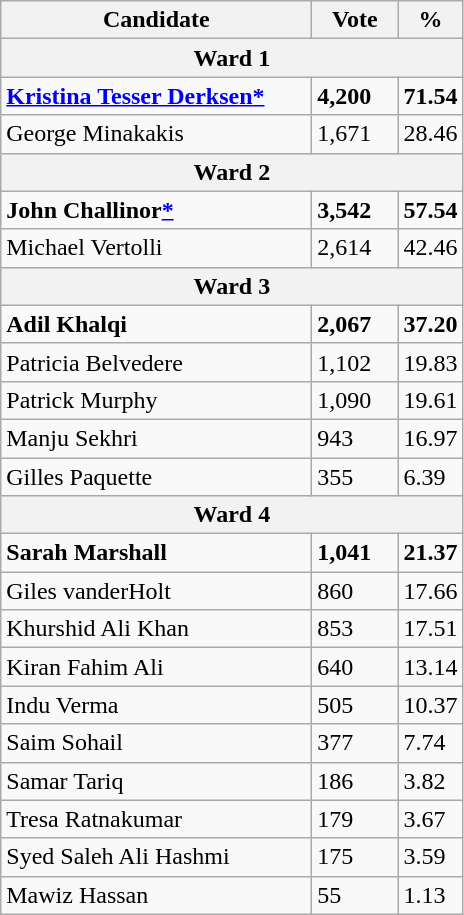<table class="wikitable">
<tr>
<th bgcolor="#DDDDFF" width="200px">Candidate</th>
<th bgcolor="#DDDDFF" width="50px">Vote</th>
<th bgcolor="#DDDDFF" width="30px">%</th>
</tr>
<tr>
<th colspan="3">Ward 1</th>
</tr>
<tr>
<td><strong><a href='#'>Kristina Tesser Derksen</a><a href='#'>*</a></strong></td>
<td><strong>4,200</strong></td>
<td><strong>71.54</strong></td>
</tr>
<tr>
<td>George Minakakis</td>
<td>1,671</td>
<td>28.46</td>
</tr>
<tr>
<th colspan="3">Ward 2</th>
</tr>
<tr>
<td><strong>John Challinor<a href='#'>*</a></strong></td>
<td><strong>3,542</strong></td>
<td><strong>57.54</strong></td>
</tr>
<tr>
<td>Michael Vertolli</td>
<td>2,614</td>
<td>42.46</td>
</tr>
<tr>
<th colspan="3">Ward 3</th>
</tr>
<tr>
<td><strong>Adil Khalqi</strong></td>
<td><strong>2,067</strong></td>
<td><strong>37.20</strong></td>
</tr>
<tr>
<td>Patricia Belvedere</td>
<td>1,102</td>
<td>19.83</td>
</tr>
<tr>
<td>Patrick Murphy</td>
<td>1,090</td>
<td>19.61</td>
</tr>
<tr>
<td>Manju Sekhri</td>
<td>943</td>
<td>16.97</td>
</tr>
<tr>
<td>Gilles Paquette</td>
<td>355</td>
<td>6.39</td>
</tr>
<tr>
<th colspan="3">Ward 4</th>
</tr>
<tr>
<td><strong>Sarah Marshall</strong></td>
<td><strong>1,041</strong></td>
<td><strong>21.37</strong></td>
</tr>
<tr>
<td>Giles vanderHolt</td>
<td>860</td>
<td>17.66</td>
</tr>
<tr>
<td>Khurshid Ali Khan</td>
<td>853</td>
<td>17.51</td>
</tr>
<tr>
<td>Kiran Fahim Ali</td>
<td>640</td>
<td>13.14</td>
</tr>
<tr>
<td>Indu Verma</td>
<td>505</td>
<td>10.37</td>
</tr>
<tr>
<td>Saim Sohail</td>
<td>377</td>
<td>7.74</td>
</tr>
<tr>
<td>Samar Tariq</td>
<td>186</td>
<td>3.82</td>
</tr>
<tr>
<td>Tresa Ratnakumar</td>
<td>179</td>
<td>3.67</td>
</tr>
<tr>
<td>Syed Saleh Ali Hashmi</td>
<td>175</td>
<td>3.59</td>
</tr>
<tr>
<td>Mawiz Hassan</td>
<td>55</td>
<td>1.13</td>
</tr>
</table>
